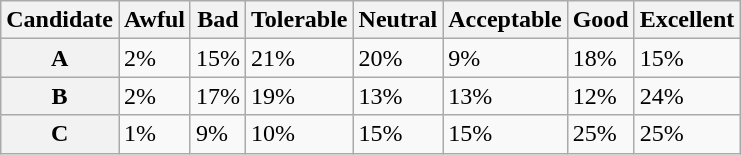<table class="wikitable">
<tr>
<th>Candidate</th>
<th>Awful</th>
<th>Bad</th>
<th>Tolerable</th>
<th>Neutral</th>
<th>Acceptable</th>
<th>Good</th>
<th>Excellent</th>
</tr>
<tr>
<th>A</th>
<td>2%</td>
<td>15%</td>
<td>21%</td>
<td>20%</td>
<td>9%</td>
<td>18%</td>
<td>15%</td>
</tr>
<tr>
<th>B</th>
<td>2%</td>
<td>17%</td>
<td>19%</td>
<td>13%</td>
<td>13%</td>
<td>12%</td>
<td>24%</td>
</tr>
<tr>
<th>C</th>
<td>1%</td>
<td>9%</td>
<td>10%</td>
<td>15%</td>
<td>15%</td>
<td>25%</td>
<td>25%</td>
</tr>
</table>
